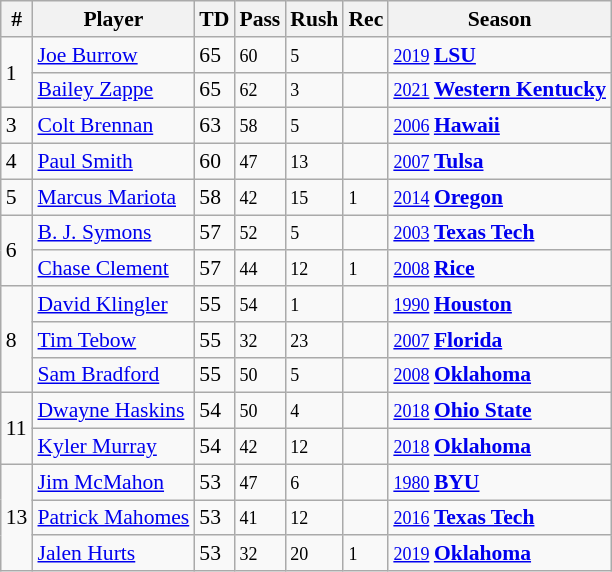<table class="wikitable" style="font-size:90%; white-space: nowrap;">
<tr>
<th>#</th>
<th>Player</th>
<th>TD</th>
<th>Pass</th>
<th>Rush</th>
<th>Rec</th>
<th>Season</th>
</tr>
<tr>
<td rowspan=2>1</td>
<td><a href='#'>Joe Burrow</a></td>
<td>65</td>
<td><small> 60 </small></td>
<td><small> 5 </small></td>
<td><small>  </small></td>
<td><small> <a href='#'>2019</a> </small> <strong><a href='#'>LSU</a></strong></td>
</tr>
<tr>
<td><a href='#'>Bailey Zappe</a></td>
<td>65</td>
<td><small> 62 </small></td>
<td><small> 3 </small></td>
<td><small>  </small></td>
<td><small> <a href='#'>2021</a> </small> <strong><a href='#'>Western Kentucky</a></strong></td>
</tr>
<tr>
<td>3</td>
<td><a href='#'>Colt Brennan</a></td>
<td>63</td>
<td><small> 58 </small></td>
<td><small> 5 </small></td>
<td><small>  </small></td>
<td><small> <a href='#'>2006</a> </small> <strong><a href='#'>Hawaii</a></strong></td>
</tr>
<tr>
<td>4</td>
<td><a href='#'>Paul Smith</a></td>
<td>60</td>
<td><small> 47 </small></td>
<td><small> 13 </small></td>
<td><small>  </small></td>
<td><small> <a href='#'>2007</a> </small> <strong><a href='#'>Tulsa</a></strong></td>
</tr>
<tr>
<td>5</td>
<td><a href='#'>Marcus Mariota</a></td>
<td>58</td>
<td><small> 42 </small></td>
<td><small> 15 </small></td>
<td><small> 1 </small></td>
<td><small> <a href='#'>2014</a> </small> <strong><a href='#'>Oregon</a></strong></td>
</tr>
<tr>
<td rowspan=2>6</td>
<td><a href='#'>B. J. Symons</a></td>
<td>57</td>
<td><small> 52 </small></td>
<td><small> 5 </small></td>
<td><small>  </small></td>
<td><small> <a href='#'>2003</a> </small> <strong><a href='#'>Texas Tech</a></strong></td>
</tr>
<tr>
<td><a href='#'>Chase Clement</a></td>
<td>57</td>
<td><small> 44 </small></td>
<td><small> 12 </small></td>
<td><small> 1 </small></td>
<td><small> <a href='#'>2008</a> </small> <strong><a href='#'>Rice</a></strong></td>
</tr>
<tr>
<td rowspan=3>8</td>
<td><a href='#'>David Klingler</a></td>
<td>55</td>
<td><small> 54 </small></td>
<td><small> 1 </small></td>
<td><small>  </small></td>
<td><small> <a href='#'>1990</a> </small> <strong><a href='#'>Houston</a></strong></td>
</tr>
<tr>
<td><a href='#'>Tim Tebow</a></td>
<td>55</td>
<td><small> 32 </small></td>
<td><small> 23 </small></td>
<td><small>  </small></td>
<td><small> <a href='#'>2007</a> </small> <strong><a href='#'>Florida</a></strong></td>
</tr>
<tr>
<td><a href='#'>Sam Bradford</a></td>
<td>55</td>
<td><small> 50 </small></td>
<td><small> 5 </small></td>
<td><small>  </small></td>
<td><small> <a href='#'>2008</a> </small> <strong><a href='#'>Oklahoma</a></strong></td>
</tr>
<tr>
<td rowspan=2>11</td>
<td><a href='#'>Dwayne Haskins</a></td>
<td>54</td>
<td><small> 50 </small></td>
<td><small> 4 </small></td>
<td><small>  </small></td>
<td><small> <a href='#'>2018</a> </small> <strong><a href='#'>Ohio State</a></strong></td>
</tr>
<tr>
<td><a href='#'>Kyler Murray</a></td>
<td>54</td>
<td><small> 42 </small></td>
<td><small> 12 </small></td>
<td><small>  </small></td>
<td><small> <a href='#'>2018</a> </small> <strong><a href='#'>Oklahoma</a></strong></td>
</tr>
<tr>
<td rowspan=3>13</td>
<td><a href='#'>Jim McMahon</a></td>
<td>53</td>
<td><small> 47 </small></td>
<td><small> 6 </small></td>
<td><small>  </small></td>
<td><small> <a href='#'>1980</a> </small> <strong><a href='#'>BYU</a></strong></td>
</tr>
<tr>
<td><a href='#'>Patrick Mahomes</a></td>
<td>53</td>
<td><small> 41 </small></td>
<td><small> 12 </small></td>
<td><small>  </small></td>
<td><small> <a href='#'>2016</a> </small> <strong><a href='#'>Texas Tech</a></strong></td>
</tr>
<tr>
<td><a href='#'>Jalen Hurts</a></td>
<td>53</td>
<td><small> 32 </small></td>
<td><small> 20 </small></td>
<td><small> 1 </small></td>
<td><small> <a href='#'>2019</a> </small> <strong><a href='#'>Oklahoma</a></strong></td>
</tr>
</table>
